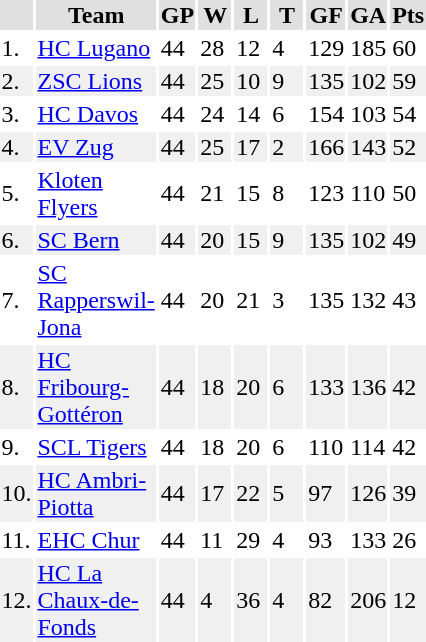<table>
<tr>
<th colspan=2></th>
</tr>
<tr bgcolor="#e0e0e0">
<th width=10></th>
<th width=70>Team</th>
<th width=20>GP</th>
<th width=20>W</th>
<th width=20>L</th>
<th width=20>T</th>
<th width=20>GF</th>
<th width=20>GA</th>
<th width=20>Pts</th>
</tr>
<tr>
<td>1.</td>
<td><a href='#'>HC Lugano</a></td>
<td>44</td>
<td>28</td>
<td>12</td>
<td>4</td>
<td>129</td>
<td>185</td>
<td>60</td>
</tr>
<tr bgcolor="#f0f0f0">
<td>2.</td>
<td><a href='#'>ZSC Lions</a></td>
<td>44</td>
<td>25</td>
<td>10</td>
<td>9</td>
<td>135</td>
<td>102</td>
<td>59</td>
</tr>
<tr>
<td>3.</td>
<td><a href='#'>HC Davos</a></td>
<td>44</td>
<td>24</td>
<td>14</td>
<td>6</td>
<td>154</td>
<td>103</td>
<td>54</td>
</tr>
<tr bgcolor="#f0f0f0">
<td>4.</td>
<td><a href='#'>EV Zug</a></td>
<td>44</td>
<td>25</td>
<td>17</td>
<td>2</td>
<td>166</td>
<td>143</td>
<td>52</td>
</tr>
<tr>
<td>5.</td>
<td><a href='#'>Kloten Flyers</a></td>
<td>44</td>
<td>21</td>
<td>15</td>
<td>8</td>
<td>123</td>
<td>110</td>
<td>50</td>
</tr>
<tr bgcolor="#f0f0f0">
<td>6.</td>
<td><a href='#'>SC Bern</a></td>
<td>44</td>
<td>20</td>
<td>15</td>
<td>9</td>
<td>135</td>
<td>102</td>
<td>49</td>
</tr>
<tr>
<td>7.</td>
<td><a href='#'>SC Rapperswil-Jona</a></td>
<td>44</td>
<td>20</td>
<td>21</td>
<td>3</td>
<td>135</td>
<td>132</td>
<td>43</td>
</tr>
<tr bgcolor="#f0f0f0">
<td>8.</td>
<td><a href='#'>HC Fribourg-Gottéron</a></td>
<td>44</td>
<td>18</td>
<td>20</td>
<td>6</td>
<td>133</td>
<td>136</td>
<td>42</td>
</tr>
<tr>
<td>9.</td>
<td><a href='#'>SCL Tigers</a></td>
<td>44</td>
<td>18</td>
<td>20</td>
<td>6</td>
<td>110</td>
<td>114</td>
<td>42</td>
</tr>
<tr bgcolor="#f0f0f0">
<td>10.</td>
<td><a href='#'>HC Ambri-Piotta</a></td>
<td>44</td>
<td>17</td>
<td>22</td>
<td>5</td>
<td>97</td>
<td>126</td>
<td>39</td>
</tr>
<tr>
<td>11.</td>
<td><a href='#'>EHC Chur</a></td>
<td>44</td>
<td>11</td>
<td>29</td>
<td>4</td>
<td>93</td>
<td>133</td>
<td>26</td>
</tr>
<tr bgcolor="#f0f0f0">
<td>12.</td>
<td><a href='#'>HC La Chaux-de-Fonds</a></td>
<td>44</td>
<td>4</td>
<td>36</td>
<td>4</td>
<td>82</td>
<td>206</td>
<td>12</td>
</tr>
</table>
